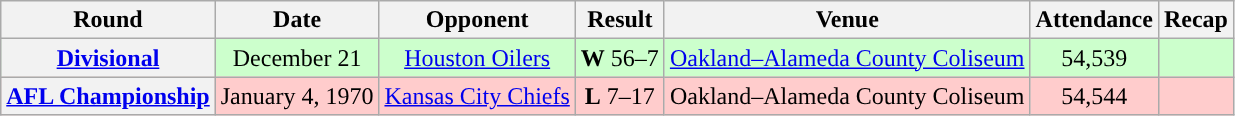<table class="wikitable" style="text-align:center">
<tr>
<th>Round</th>
<th>Date</th>
<th>Opponent</th>
<th>Result</th>
<th>Venue</th>
<th>Attendance</th>
<th>Recap</th>
</tr>
<tr style="background:#cfc">
<th><a href='#'>Divisional</a></th>
<td>December 21</td>
<td><a href='#'>Houston Oilers</a></td>
<td><strong>W</strong> 56–7</td>
<td><a href='#'>Oakland–Alameda County Coliseum</a></td>
<td>54,539</td>
<td></td>
</tr>
<tr style="background:#fcc">
<th><a href='#'>AFL Championship</a></th>
<td>January 4, 1970</td>
<td><a href='#'>Kansas City Chiefs</a></td>
<td><strong>L</strong> 7–17</td>
<td>Oakland–Alameda County Coliseum</td>
<td>54,544</td>
<td></td>
</tr>
</table>
